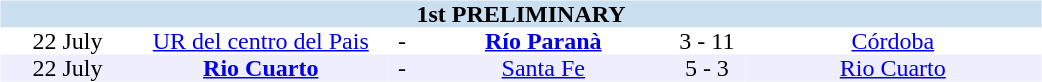<table table width=700>
<tr>
<td width=700 valign="top"><br><table border=0 cellspacing=0 cellpadding=0 style="font-size: 100%; border-collapse: collapse;" width=100%>
<tr bgcolor="#CADFF0">
<td style="font-size:100%"; align="center" colspan="6"><strong>1st PRELIMINARY</strong></td>
</tr>
<tr align=center bgcolor=#FFFFFF>
<td width=90>22 July</td>
<td width=170><a href='#'>UR del centro del Pais</a></td>
<td width=20>-</td>
<td width=170><strong><a href='#'>Río Paranà</a></strong></td>
<td width=50>3 - 11</td>
<td width=200><a href='#'>Córdoba</a></td>
</tr>
<tr align=center bgcolor=#EEEEFF>
<td width=90>22 July</td>
<td width=170><strong><a href='#'>Rio Cuarto</a></strong></td>
<td width=20>-</td>
<td width=170><a href='#'>Santa Fe</a></td>
<td width=50>5 - 3</td>
<td width=200><a href='#'>Rio Cuarto</a></td>
</tr>
</table>
</td>
</tr>
</table>
